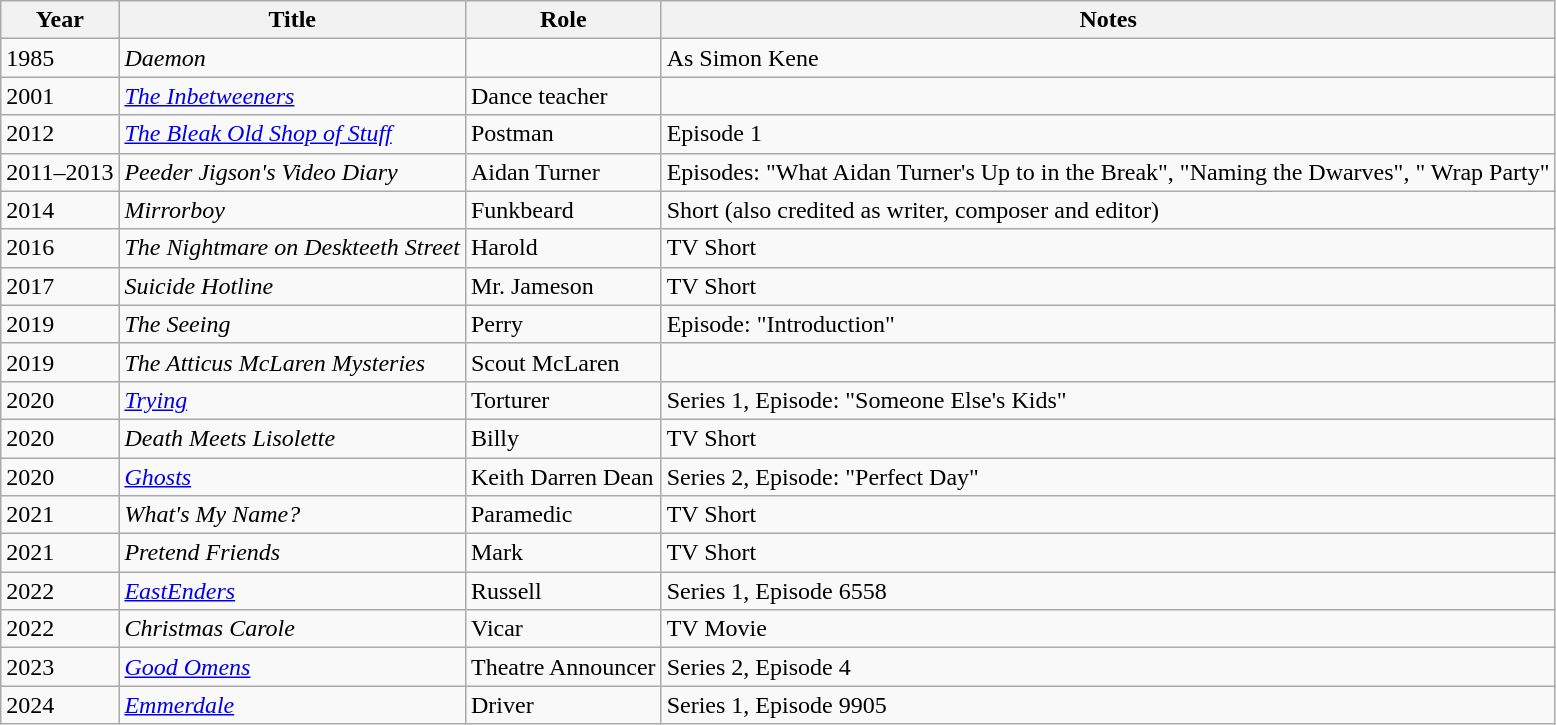<table class="wikitable">
<tr>
<th>Year</th>
<th>Title</th>
<th>Role</th>
<th>Notes</th>
</tr>
<tr>
<td>1985</td>
<td><em>Daemon</em></td>
<td></td>
<td>As Simon Kene</td>
</tr>
<tr>
<td>2001</td>
<td><em><a href='#'>The Inbetweeners</a></em></td>
<td>Dance teacher</td>
<td></td>
</tr>
<tr>
<td>2012</td>
<td><em><a href='#'>The Bleak Old Shop of Stuff</a></em></td>
<td>Postman</td>
<td>Episode 1</td>
</tr>
<tr>
<td>2011–2013</td>
<td><em>Peeder Jigson's Video Diary</em></td>
<td>Aidan Turner</td>
<td>Episodes: "What Aidan Turner's Up to in the Break", "Naming the Dwarves", " Wrap Party"</td>
</tr>
<tr>
<td>2014</td>
<td><em>Mirrorboy</em></td>
<td>Funkbeard</td>
<td>Short (also credited as writer, composer and editor)</td>
</tr>
<tr>
<td>2016</td>
<td><em>The Nightmare on Deskteeth Street</em></td>
<td>Harold</td>
<td>TV Short</td>
</tr>
<tr>
<td>2017</td>
<td><em>Suicide Hotline</em></td>
<td>Mr. Jameson</td>
<td>TV Short</td>
</tr>
<tr>
<td>2019</td>
<td><em>The Seeing</em></td>
<td>Perry</td>
<td>Episode: "Introduction"</td>
</tr>
<tr>
<td>2019</td>
<td><em>The Atticus McLaren Mysteries</em></td>
<td>Scout McLaren</td>
<td></td>
</tr>
<tr>
<td>2020</td>
<td><em><a href='#'>Trying</a></em></td>
<td>Torturer</td>
<td>Series 1, Episode: "Someone Else's Kids"</td>
</tr>
<tr>
<td>2020</td>
<td><em>Death Meets Lisolette</em></td>
<td>Billy</td>
<td>TV Short</td>
</tr>
<tr>
<td>2020</td>
<td><em><a href='#'>Ghosts</a></em></td>
<td>Keith Darren Dean</td>
<td>Series 2, Episode: "Perfect Day"</td>
</tr>
<tr>
<td>2021</td>
<td><em>What's My Name?</em></td>
<td>Paramedic</td>
<td>TV Short</td>
</tr>
<tr>
<td>2021</td>
<td><em>Pretend Friends</em></td>
<td>Mark</td>
<td>TV Short</td>
</tr>
<tr>
<td>2022</td>
<td><em><a href='#'>EastEnders</a></em></td>
<td>Russell</td>
<td>Series 1, Episode 6558</td>
</tr>
<tr>
<td>2022</td>
<td><em>Christmas Carole</em></td>
<td>Vicar</td>
<td>TV Movie</td>
</tr>
<tr>
<td>2023</td>
<td><em><a href='#'>Good Omens</a></em></td>
<td>Theatre Announcer</td>
<td>Series 2, Episode 4</td>
</tr>
<tr>
<td>2024</td>
<td><em><a href='#'>Emmerdale</a></em></td>
<td>Driver</td>
<td>Series 1, Episode 9905</td>
</tr>
</table>
